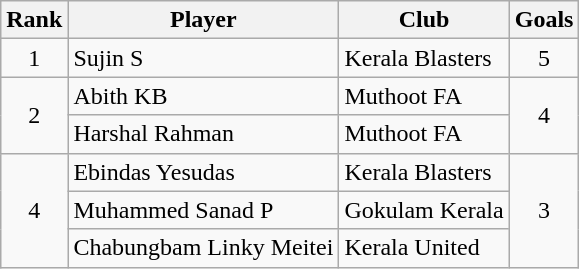<table class="wikitable" style="text-align:center">
<tr>
<th>Rank</th>
<th>Player</th>
<th>Club</th>
<th>Goals</th>
</tr>
<tr>
<td>1</td>
<td align="left">Sujin S</td>
<td align="left">Kerala Blasters</td>
<td>5</td>
</tr>
<tr>
<td rowspan="2">2</td>
<td align="left">Abith KB</td>
<td align="left">Muthoot FA</td>
<td rowspan="2">4</td>
</tr>
<tr>
<td align="left">Harshal Rahman</td>
<td align="left">Muthoot FA</td>
</tr>
<tr>
<td rowspan="3">4</td>
<td align="left">Ebindas Yesudas</td>
<td align="left">Kerala Blasters</td>
<td rowspan="3">3</td>
</tr>
<tr>
<td align="left">Muhammed Sanad P</td>
<td align="left">Gokulam Kerala</td>
</tr>
<tr>
<td align="left">Chabungbam Linky Meitei</td>
<td align="left">Kerala United</td>
</tr>
</table>
